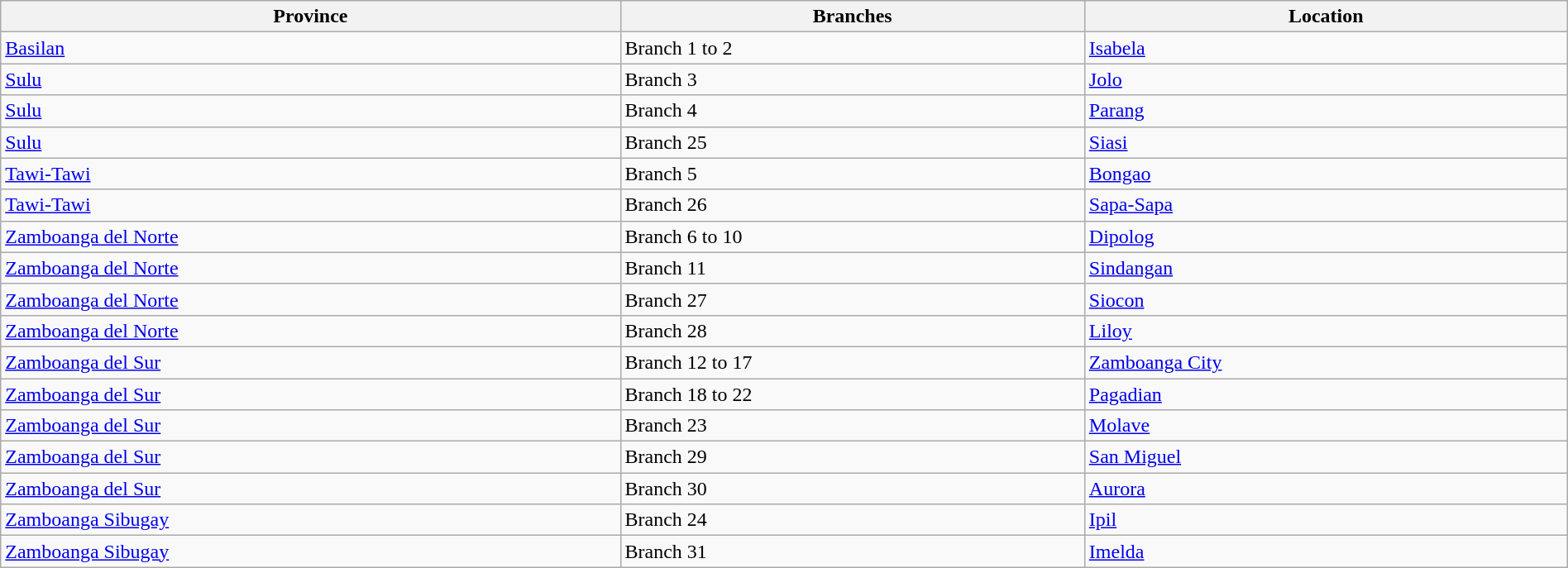<table class=wikitable width=100%>
<tr>
<th>Province</th>
<th>Branches</th>
<th>Location</th>
</tr>
<tr>
<td><a href='#'>Basilan</a></td>
<td>Branch 1 to 2</td>
<td><a href='#'>Isabela</a></td>
</tr>
<tr>
<td><a href='#'>Sulu</a></td>
<td>Branch 3</td>
<td><a href='#'>Jolo</a></td>
</tr>
<tr>
<td><a href='#'>Sulu</a></td>
<td>Branch 4</td>
<td><a href='#'>Parang</a></td>
</tr>
<tr>
<td><a href='#'>Sulu</a></td>
<td>Branch 25</td>
<td><a href='#'>Siasi</a></td>
</tr>
<tr>
<td><a href='#'>Tawi-Tawi</a></td>
<td>Branch 5</td>
<td><a href='#'>Bongao</a></td>
</tr>
<tr>
<td><a href='#'>Tawi-Tawi</a></td>
<td>Branch 26</td>
<td><a href='#'>Sapa-Sapa</a></td>
</tr>
<tr>
<td><a href='#'>Zamboanga del Norte</a></td>
<td>Branch 6 to 10</td>
<td><a href='#'>Dipolog</a></td>
</tr>
<tr>
<td><a href='#'>Zamboanga del Norte</a></td>
<td>Branch 11</td>
<td><a href='#'>Sindangan</a></td>
</tr>
<tr>
<td><a href='#'>Zamboanga del Norte</a></td>
<td>Branch 27</td>
<td><a href='#'>Siocon</a></td>
</tr>
<tr>
<td><a href='#'>Zamboanga del Norte</a></td>
<td>Branch 28</td>
<td><a href='#'>Liloy</a></td>
</tr>
<tr>
<td><a href='#'>Zamboanga del Sur</a></td>
<td>Branch 12 to 17</td>
<td><a href='#'>Zamboanga City</a></td>
</tr>
<tr>
<td><a href='#'>Zamboanga del Sur</a></td>
<td>Branch 18 to 22</td>
<td><a href='#'>Pagadian</a></td>
</tr>
<tr>
<td><a href='#'>Zamboanga del Sur</a></td>
<td>Branch 23</td>
<td><a href='#'>Molave</a></td>
</tr>
<tr>
<td><a href='#'>Zamboanga del Sur</a></td>
<td>Branch 29</td>
<td><a href='#'>San Miguel</a></td>
</tr>
<tr>
<td><a href='#'>Zamboanga del Sur</a></td>
<td>Branch 30</td>
<td><a href='#'>Aurora</a></td>
</tr>
<tr>
<td><a href='#'>Zamboanga Sibugay</a></td>
<td>Branch 24</td>
<td><a href='#'>Ipil</a></td>
</tr>
<tr>
<td><a href='#'>Zamboanga Sibugay</a></td>
<td>Branch 31</td>
<td><a href='#'>Imelda</a></td>
</tr>
</table>
